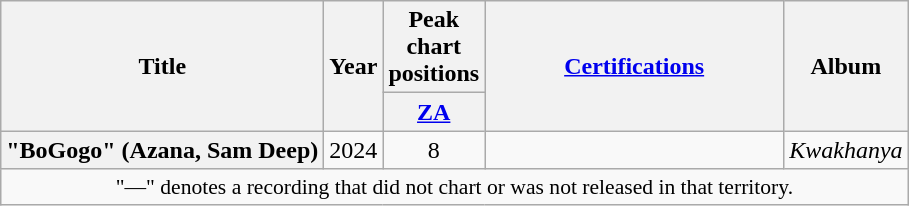<table class="wikitable plainrowheaders" style="text-align:center;" border="1">
<tr>
<th scope="col" rowspan="2">Title</th>
<th scope="col" rowspan="2">Year</th>
<th scope="col" colspan="1">Peak chart positions</th>
<th scope="col" rowspan="2" style="width:12em;"><a href='#'>Certifications</a></th>
<th scope="col" rowspan="2">Album</th>
</tr>
<tr>
<th scope="col" style="width:3em;font-size:100%;"><a href='#'>ZA</a><br></th>
</tr>
<tr>
<th scope="row">"BoGogo" (Azana, Sam Deep)</th>
<td>2024</td>
<td>8</td>
<td></td>
<td><em>Kwakhanya</em></td>
</tr>
<tr>
<td colspan="8" style="font-size:90%">"—" denotes a recording that did not chart or was not released in that territory.</td>
</tr>
</table>
